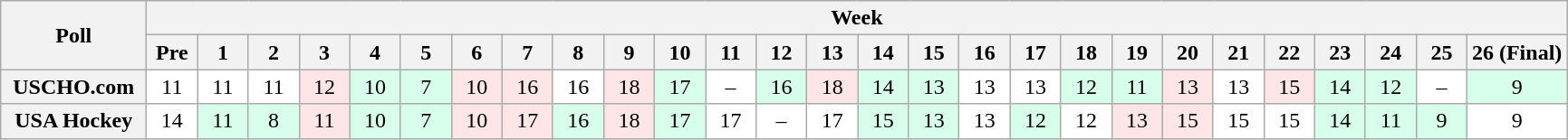<table class="wikitable" style="white-space:nowrap;">
<tr>
<th scope="col" width="100" rowspan="2">Poll</th>
<th colspan="28">Week</th>
</tr>
<tr>
<th scope="col" width="30">Pre</th>
<th scope="col" width="30">1</th>
<th scope="col" width="30">2</th>
<th scope="col" width="30">3</th>
<th scope="col" width="30">4</th>
<th scope="col" width="30">5</th>
<th scope="col" width="30">6</th>
<th scope="col" width="30">7</th>
<th scope="col" width="30">8</th>
<th scope="col" width="30">9</th>
<th scope="col" width="30">10</th>
<th scope="col" width="30">11</th>
<th scope="col" width="30">12</th>
<th scope="col" width="30">13</th>
<th scope="col" width="30">14</th>
<th scope="col" width="30">15</th>
<th scope="col" width="30">16</th>
<th scope="col" width="30">17</th>
<th scope="col" width="30">18</th>
<th scope="col" width="30">19</th>
<th scope="col" width="30">20</th>
<th scope="col" width="30">21</th>
<th scope="col" width="30">22</th>
<th scope="col" width="30">23</th>
<th scope="col" width="30">24</th>
<th scope="col" width="30">25</th>
<th scope="col" width="30">26 (Final)</th>
</tr>
<tr style="text-align:center;">
<th>USCHO.com</th>
<td bgcolor=FFFFFF>11</td>
<td bgcolor=FFFFFF>11</td>
<td bgcolor=FFFFFF>11</td>
<td bgcolor=FFE6E6>12</td>
<td bgcolor=D8FFEB>10 </td>
<td bgcolor=D8FFEB>7 </td>
<td bgcolor=FFE6E6>10</td>
<td bgcolor=FFE6E6>16</td>
<td bgcolor=FFFFFF>16</td>
<td bgcolor=FFE6E6>18</td>
<td bgcolor=D8FFEB>17</td>
<td bgcolor=FFFFFF>–</td>
<td bgcolor=D8FFEB>16</td>
<td bgcolor=FFE6E6>18</td>
<td bgcolor=D8FFEB>14</td>
<td bgcolor=D8FFEB>13</td>
<td bgcolor=FFFFFF>13</td>
<td bgcolor=FFFFFF>13</td>
<td bgcolor=D8FFEB>12</td>
<td bgcolor=D8FFEB>11</td>
<td bgcolor=FFE6E6>13</td>
<td bgcolor=FFFFFF>13</td>
<td bgcolor=FFE6E6>15</td>
<td bgcolor=D8FFEB>14</td>
<td bgcolor=D8FFEB>12</td>
<td bgcolor=FFFFFF>–</td>
<td bgcolor=D8FFEB>9</td>
</tr>
<tr style="text-align:center;">
<th>USA Hockey</th>
<td bgcolor=FFFFFF>14</td>
<td bgcolor=D8FFEB>11</td>
<td bgcolor=D8FFEB>8</td>
<td bgcolor=FFE6E6>11</td>
<td bgcolor=D8FFEB>10 </td>
<td bgcolor=D8FFEB>7 </td>
<td bgcolor=FFE6E6>10</td>
<td bgcolor=FFE6E6>17</td>
<td bgcolor=D8FFEB>16</td>
<td bgcolor=FFE6E6>18</td>
<td bgcolor=D8FFEB>17</td>
<td bgcolor=FFFFFF>17</td>
<td bgcolor=FFFFFF>–</td>
<td bgcolor=FFFFFF>17</td>
<td bgcolor=D8FFEB>15</td>
<td bgcolor=D8FFEB>13</td>
<td bgcolor=FFFFFF>13</td>
<td bgcolor=D8FFEB>12</td>
<td bgcolor=FFFFFF>12</td>
<td bgcolor=FFE6E6>13</td>
<td bgcolor=FFE6E6>15</td>
<td bgcolor=FFFFFF>15</td>
<td bgcolor=FFFFFF>15</td>
<td bgcolor=D8FFEB>14</td>
<td bgcolor=D8FFEB>11</td>
<td bgcolor=D8FFEB>9</td>
<td bgcolor=FFFFFF>9</td>
</tr>
</table>
